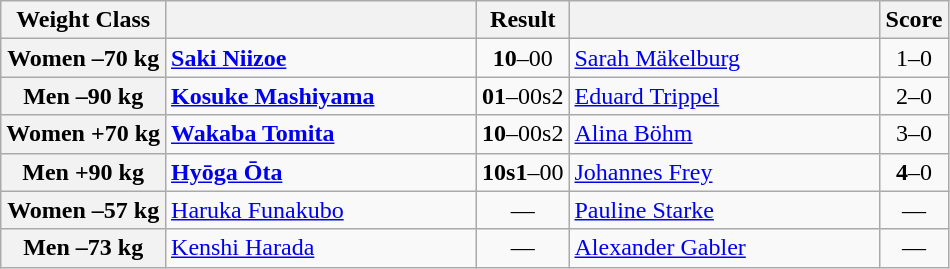<table class="wikitable">
<tr>
<th>Weight Class</th>
<th style="width: 200px;"></th>
<th>Result</th>
<th style="width: 200px;"></th>
<th>Score</th>
</tr>
<tr>
<th>Women –70 kg</th>
<td><strong><a href='#'>Saki Niizoe</a></strong></td>
<td align=center><strong>10</strong>–00</td>
<td><a href='#'>Sarah Mäkelburg</a></td>
<td align=center>1–0</td>
</tr>
<tr>
<th>Men –90 kg</th>
<td><strong><a href='#'>Kosuke Mashiyama</a></strong></td>
<td align=center><strong>01</strong>–00s2</td>
<td><a href='#'>Eduard Trippel</a></td>
<td align=center>2–0</td>
</tr>
<tr>
<th>Women +70 kg</th>
<td><strong><a href='#'>Wakaba Tomita</a></strong></td>
<td align=center><strong>10</strong>–00s2</td>
<td><a href='#'>Alina Böhm</a></td>
<td align=center>3–0</td>
</tr>
<tr>
<th>Men +90 kg</th>
<td><strong><a href='#'>Hyōga Ōta</a></strong></td>
<td align=center><strong>10s1</strong>–00</td>
<td><a href='#'>Johannes Frey</a></td>
<td align=center><strong>4</strong>–0</td>
</tr>
<tr>
<th>Women –57 kg</th>
<td><a href='#'>Haruka Funakubo</a></td>
<td align=center>—</td>
<td><a href='#'>Pauline Starke</a></td>
<td align=center>—</td>
</tr>
<tr>
<th>Men –73 kg</th>
<td><a href='#'>Kenshi Harada</a></td>
<td align=center>—</td>
<td><a href='#'>Alexander Gabler</a></td>
<td align=center>—</td>
</tr>
</table>
